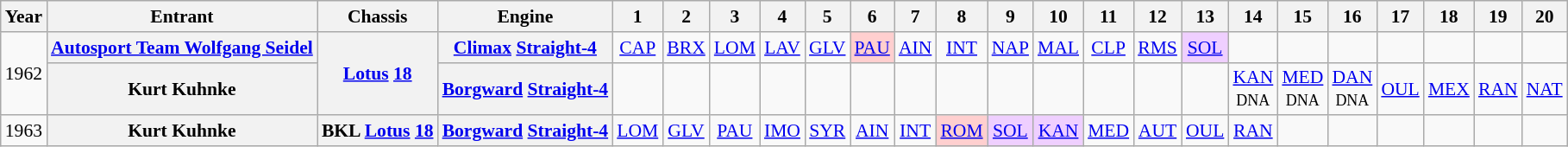<table class="wikitable" style="text-align:center; font-size:90%">
<tr>
<th>Year</th>
<th>Entrant</th>
<th>Chassis</th>
<th>Engine</th>
<th>1</th>
<th>2</th>
<th>3</th>
<th>4</th>
<th>5</th>
<th>6</th>
<th>7</th>
<th>8</th>
<th>9</th>
<th>10</th>
<th>11</th>
<th>12</th>
<th>13</th>
<th>14</th>
<th>15</th>
<th>16</th>
<th>17</th>
<th>18</th>
<th>19</th>
<th>20</th>
</tr>
<tr>
<td rowspan=2>1962</td>
<th><a href='#'>Autosport Team Wolfgang Seidel</a></th>
<th rowspan=2><a href='#'>Lotus</a> <a href='#'>18</a></th>
<th><a href='#'>Climax</a> <a href='#'>Straight-4</a></th>
<td><a href='#'>CAP</a></td>
<td><a href='#'>BRX</a></td>
<td><a href='#'>LOM</a></td>
<td><a href='#'>LAV</a></td>
<td><a href='#'>GLV</a></td>
<td style="background:#FFCFCF;"><a href='#'>PAU</a><br></td>
<td><a href='#'>AIN</a></td>
<td><a href='#'>INT</a></td>
<td><a href='#'>NAP</a></td>
<td><a href='#'>MAL</a></td>
<td><a href='#'>CLP</a></td>
<td><a href='#'>RMS</a></td>
<td style="background:#EFCFFF;"><a href='#'>SOL</a><br></td>
<td></td>
<td></td>
<td></td>
<td></td>
<td></td>
<td></td>
</tr>
<tr>
<th>Kurt Kuhnke</th>
<th><a href='#'>Borgward</a> <a href='#'>Straight-4</a></th>
<td></td>
<td></td>
<td></td>
<td></td>
<td></td>
<td></td>
<td></td>
<td></td>
<td></td>
<td></td>
<td></td>
<td></td>
<td></td>
<td><a href='#'>KAN</a><br><small>DNA</small></td>
<td><a href='#'>MED</a><br><small>DNA</small></td>
<td><a href='#'>DAN</a><br><small>DNA</small></td>
<td><a href='#'>OUL</a></td>
<td><a href='#'>MEX</a></td>
<td><a href='#'>RAN</a></td>
<td><a href='#'>NAT</a></td>
</tr>
<tr>
<td>1963</td>
<th>Kurt Kuhnke</th>
<th>BKL <a href='#'>Lotus</a> <a href='#'>18</a></th>
<th><a href='#'>Borgward</a> <a href='#'>Straight-4</a></th>
<td><a href='#'>LOM</a></td>
<td><a href='#'>GLV</a></td>
<td><a href='#'>PAU</a></td>
<td><a href='#'>IMO</a></td>
<td><a href='#'>SYR</a></td>
<td><a href='#'>AIN</a></td>
<td><a href='#'>INT</a></td>
<td style="background:#FFCFCF;"><a href='#'>ROM</a><br></td>
<td style="background:#EFCFFF;"><a href='#'>SOL</a><br></td>
<td style="background:#EFCFFF;"><a href='#'>KAN</a><br></td>
<td><a href='#'>MED</a></td>
<td><a href='#'>AUT</a></td>
<td><a href='#'>OUL</a></td>
<td><a href='#'>RAN</a></td>
<td></td>
<td></td>
<td></td>
<td></td>
<td></td>
<td></td>
</tr>
</table>
